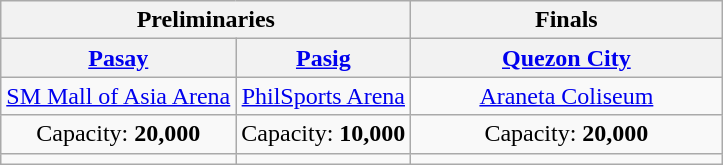<table class="wikitable" style="text-align:center">
<tr>
<th colspan=2 width=200>Preliminaries</th>
<th width=200>Finals</th>
</tr>
<tr>
<th><a href='#'>Pasay</a></th>
<th><a href='#'>Pasig</a></th>
<th><a href='#'>Quezon City</a></th>
</tr>
<tr>
<td><a href='#'>SM Mall of Asia Arena</a></td>
<td><a href='#'>PhilSports Arena</a></td>
<td><a href='#'>Araneta Coliseum</a></td>
</tr>
<tr>
<td>Capacity: <strong>20,000</strong></td>
<td>Capacity: <strong>10,000</strong></td>
<td>Capacity: <strong>20,000</strong></td>
</tr>
<tr>
<td></td>
<td></td>
<td></td>
</tr>
</table>
